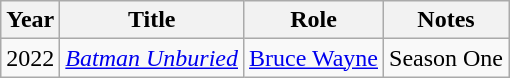<table class="wikitable">
<tr>
<th>Year</th>
<th>Title</th>
<th>Role</th>
<th>Notes</th>
</tr>
<tr>
<td>2022</td>
<td><em><a href='#'>Batman Unburied</a></em></td>
<td><a href='#'>Bruce Wayne</a></td>
<td>Season One</td>
</tr>
</table>
